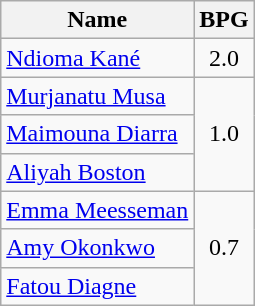<table class=wikitable>
<tr>
<th>Name</th>
<th>BPG</th>
</tr>
<tr>
<td> <a href='#'>Ndioma Kané</a></td>
<td align=center>2.0</td>
</tr>
<tr>
<td> <a href='#'>Murjanatu Musa</a></td>
<td align=center rowspan=3>1.0</td>
</tr>
<tr>
<td> <a href='#'>Maimouna Diarra</a></td>
</tr>
<tr>
<td> <a href='#'>Aliyah Boston</a></td>
</tr>
<tr>
<td> <a href='#'>Emma Meesseman</a></td>
<td align=center rowspan=3>0.7</td>
</tr>
<tr>
<td> <a href='#'>Amy Okonkwo</a></td>
</tr>
<tr>
<td> <a href='#'>Fatou Diagne</a></td>
</tr>
</table>
